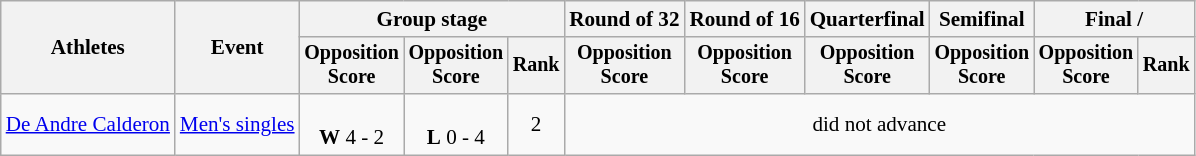<table class=wikitable style=font-size:88%;text-align:center>
<tr>
<th rowspan=2>Athletes</th>
<th rowspan=2>Event</th>
<th colspan=3>Group stage</th>
<th>Round of 32</th>
<th>Round of 16</th>
<th>Quarterfinal</th>
<th>Semifinal</th>
<th colspan=2>Final / </th>
</tr>
<tr style=font-size:95%>
<th>Opposition<br>Score</th>
<th>Opposition<br>Score</th>
<th>Rank</th>
<th>Opposition<br>Score</th>
<th>Opposition<br>Score</th>
<th>Opposition<br>Score</th>
<th>Opposition<br>Score</th>
<th>Opposition<br>Score</th>
<th>Rank</th>
</tr>
<tr>
<td align=left><a href='#'>De Andre Calderon</a></td>
<td align=left><a href='#'>Men's singles</a></td>
<td><br><strong>W</strong> 4 - 2</td>
<td><br><strong>L</strong> 0 - 4</td>
<td>2</td>
<td colspan=6>did not advance</td>
</tr>
</table>
